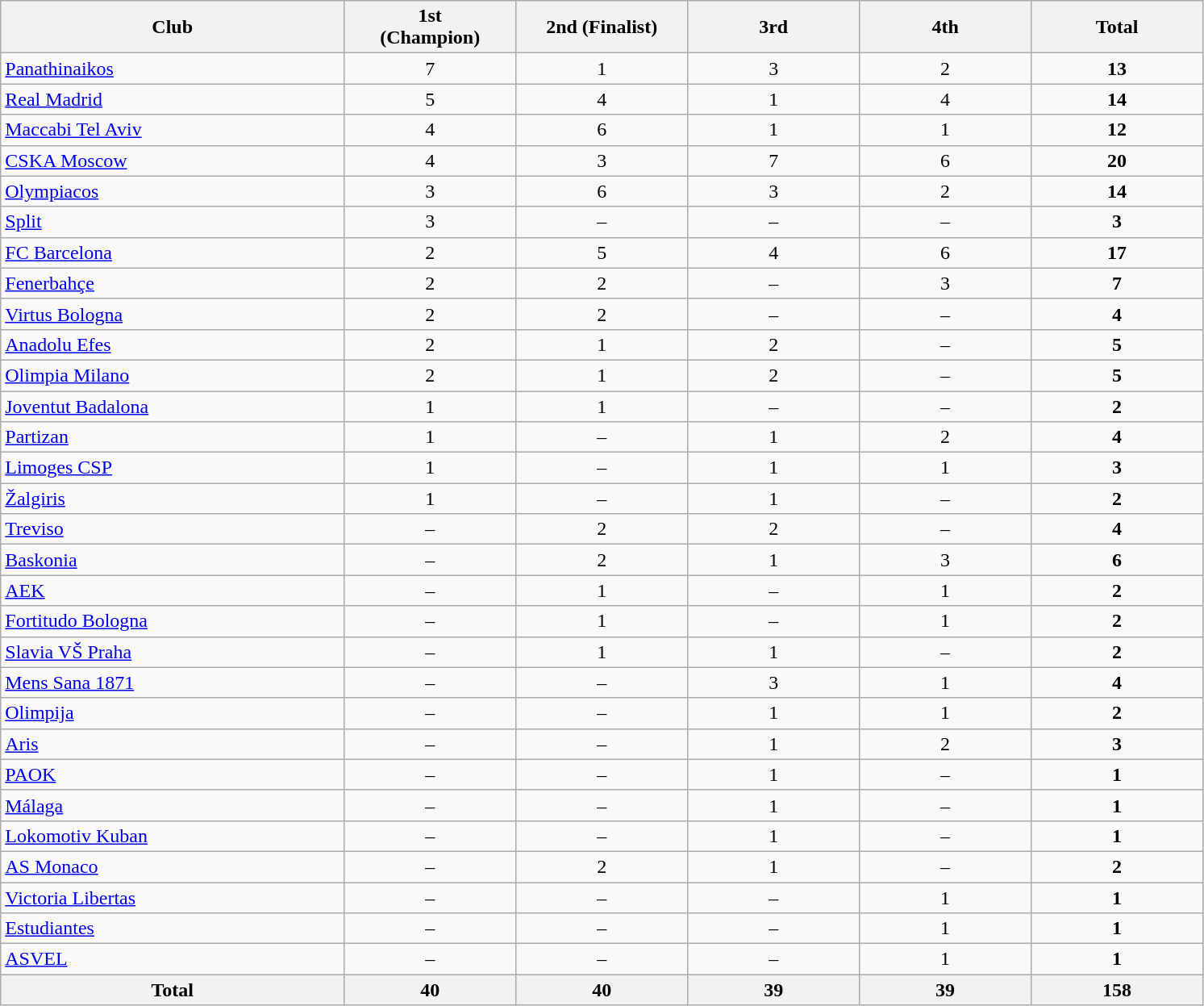<table class="wikitable sortable" style="text-align: center;">
<tr>
<th width=20%>Club</th>
<th width=10%>1st<br>(Champion)</th>
<th width=10%>2nd (Finalist)</th>
<th width=10%>3rd</th>
<th width=10%>4th</th>
<th width=10%>Total</th>
</tr>
<tr>
<td align=left> <a href='#'>Panathinaikos</a></td>
<td>7</td>
<td>1</td>
<td>3</td>
<td>2</td>
<td><strong>13</strong></td>
</tr>
<tr>
<td align="left"> <a href='#'>Real Madrid</a></td>
<td>5</td>
<td>4</td>
<td>1</td>
<td>4</td>
<td><strong>14</strong></td>
</tr>
<tr>
<td align=left> <a href='#'>Maccabi Tel Aviv</a></td>
<td>4</td>
<td>6</td>
<td>1</td>
<td>1</td>
<td><strong>12</strong></td>
</tr>
<tr>
<td align="left"> <a href='#'>CSKA Moscow</a></td>
<td>4</td>
<td>3</td>
<td>7</td>
<td>6</td>
<td><strong>20</strong></td>
</tr>
<tr>
<td align=left> <a href='#'>Olympiacos</a></td>
<td>3</td>
<td>6</td>
<td>3</td>
<td>2</td>
<td><strong>14</strong></td>
</tr>
<tr>
<td align=left> <a href='#'>Split</a></td>
<td>3</td>
<td>–</td>
<td>–</td>
<td>–</td>
<td><strong>3</strong></td>
</tr>
<tr>
<td align=left> <a href='#'>FC Barcelona</a></td>
<td>2</td>
<td>5</td>
<td>4</td>
<td>6</td>
<td><strong>17</strong></td>
</tr>
<tr>
<td align=left> <a href='#'>Fenerbahçe</a></td>
<td>2</td>
<td>2</td>
<td>–</td>
<td>3</td>
<td><strong>7</strong></td>
</tr>
<tr>
<td align=left> <a href='#'>Virtus Bologna</a></td>
<td>2</td>
<td>2</td>
<td>–</td>
<td>–</td>
<td><strong>4</strong></td>
</tr>
<tr>
<td align=left> <a href='#'>Anadolu Efes</a></td>
<td>2</td>
<td>1</td>
<td>2</td>
<td>–</td>
<td><strong>5</strong></td>
</tr>
<tr>
<td align="left"> <a href='#'>Olimpia Milano</a></td>
<td>2</td>
<td>1</td>
<td>2</td>
<td>–</td>
<td><strong>5</strong></td>
</tr>
<tr>
<td align=left> <a href='#'>Joventut Badalona</a></td>
<td>1</td>
<td>1</td>
<td>–</td>
<td>–</td>
<td><strong>2</strong></td>
</tr>
<tr>
<td align=left> <a href='#'>Partizan</a></td>
<td>1</td>
<td>–</td>
<td>1</td>
<td>2</td>
<td><strong>4</strong></td>
</tr>
<tr>
<td align=left> <a href='#'>Limoges CSP</a></td>
<td>1</td>
<td>–</td>
<td>1</td>
<td>1</td>
<td><strong>3</strong></td>
</tr>
<tr>
<td align=left> <a href='#'>Žalgiris</a></td>
<td>1</td>
<td>–</td>
<td>1</td>
<td>–</td>
<td><strong>2</strong></td>
</tr>
<tr>
<td align=left> <a href='#'>Treviso</a></td>
<td>–</td>
<td>2</td>
<td>2</td>
<td>–</td>
<td><strong>4</strong></td>
</tr>
<tr>
<td align=left> <a href='#'>Baskonia</a></td>
<td>–</td>
<td>2</td>
<td>1</td>
<td>3</td>
<td><strong>6</strong></td>
</tr>
<tr>
<td align="left"> <a href='#'>AEK</a></td>
<td>–</td>
<td>1</td>
<td>–</td>
<td>1</td>
<td><strong>2</strong></td>
</tr>
<tr>
<td align=left> <a href='#'>Fortitudo Bologna</a></td>
<td>–</td>
<td>1</td>
<td>–</td>
<td>1</td>
<td><strong>2</strong></td>
</tr>
<tr>
<td align=left> <a href='#'>Slavia VŠ Praha</a></td>
<td>–</td>
<td>1</td>
<td>1</td>
<td>–</td>
<td><strong>2</strong></td>
</tr>
<tr>
<td align=left> <a href='#'>Mens Sana 1871</a></td>
<td>–</td>
<td>–</td>
<td>3</td>
<td>1</td>
<td><strong>4</strong></td>
</tr>
<tr>
<td align="left"> <a href='#'>Olimpija</a></td>
<td>–</td>
<td>–</td>
<td>1</td>
<td>1</td>
<td><strong>2</strong></td>
</tr>
<tr>
<td align=left> <a href='#'>Aris</a></td>
<td>–</td>
<td>–</td>
<td>1</td>
<td>2</td>
<td><strong>3</strong></td>
</tr>
<tr>
<td align=left> <a href='#'>PAOK</a></td>
<td>–</td>
<td>–</td>
<td>1</td>
<td>–</td>
<td><strong>1</strong></td>
</tr>
<tr>
<td align=left> <a href='#'>Málaga</a></td>
<td>–</td>
<td>–</td>
<td>1</td>
<td>–</td>
<td><strong>1</strong></td>
</tr>
<tr>
<td align=left> <a href='#'>Lokomotiv Kuban</a></td>
<td>–</td>
<td>–</td>
<td>1</td>
<td>–</td>
<td><strong>1</strong></td>
</tr>
<tr>
<td align=left> <a href='#'>AS Monaco</a></td>
<td>–</td>
<td>2</td>
<td>1</td>
<td>–</td>
<td><strong>2</strong></td>
</tr>
<tr>
<td align=left> <a href='#'>Victoria Libertas</a></td>
<td>–</td>
<td>–</td>
<td>–</td>
<td>1</td>
<td><strong>1</strong></td>
</tr>
<tr>
<td align=left> <a href='#'>Estudiantes</a></td>
<td>–</td>
<td>–</td>
<td>–</td>
<td>1</td>
<td><strong>1</strong></td>
</tr>
<tr>
<td align=left> <a href='#'>ASVEL</a></td>
<td>–</td>
<td>–</td>
<td>–</td>
<td>1</td>
<td><strong>1</strong></td>
</tr>
<tr>
<th>Total</th>
<th>40</th>
<th>40</th>
<th>39</th>
<th>39</th>
<th>158</th>
</tr>
</table>
